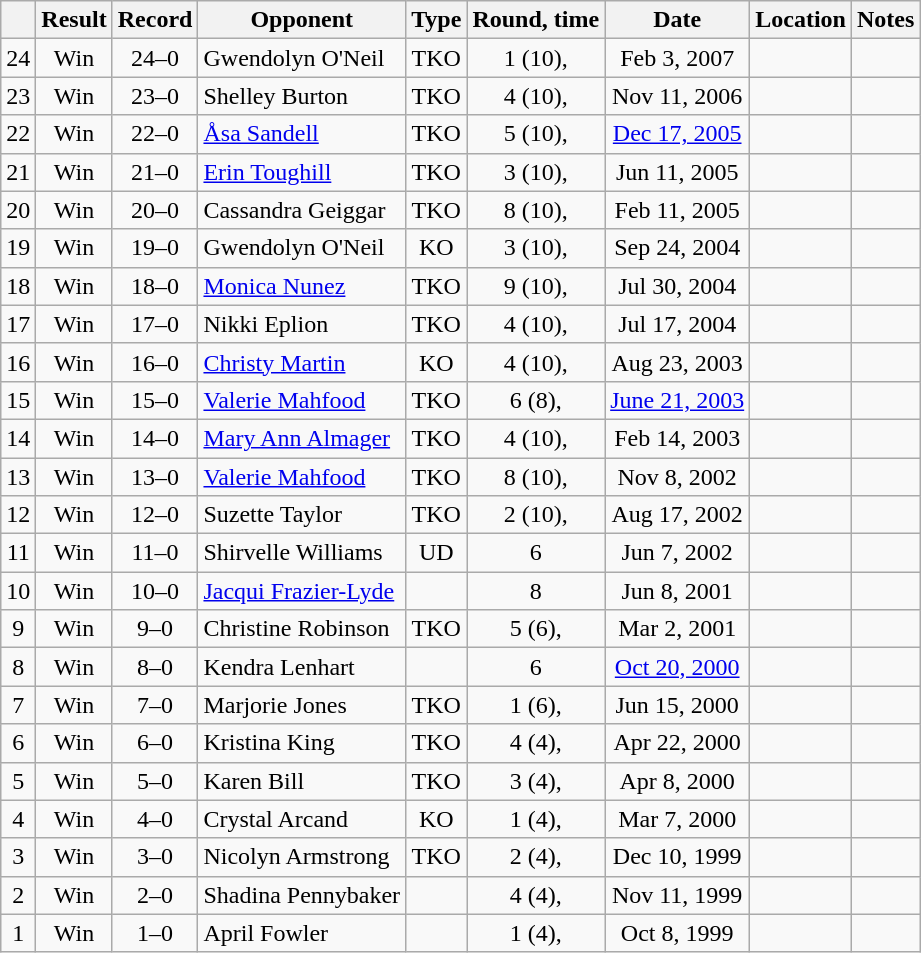<table class="wikitable" style="text-align:center">
<tr>
<th></th>
<th>Result</th>
<th>Record</th>
<th>Opponent</th>
<th>Type</th>
<th>Round, time</th>
<th>Date</th>
<th>Location</th>
<th>Notes</th>
</tr>
<tr>
<td>24</td>
<td>Win</td>
<td>24–0</td>
<td style="text-align:left;">Gwendolyn O'Neil</td>
<td>TKO</td>
<td>1 (10), </td>
<td>Feb 3, 2007</td>
<td style="text-align:left;"></td>
<td style="text-align:left;"></td>
</tr>
<tr>
<td>23</td>
<td>Win</td>
<td>23–0</td>
<td style="text-align:left;">Shelley Burton</td>
<td>TKO</td>
<td>4 (10), </td>
<td>Nov 11, 2006</td>
<td style="text-align:left;"></td>
<td style="text-align:left;"></td>
</tr>
<tr>
<td>22</td>
<td>Win</td>
<td>22–0</td>
<td style="text-align:left;"><a href='#'>Åsa Sandell</a></td>
<td>TKO</td>
<td>5 (10), </td>
<td><a href='#'>Dec 17, 2005</a></td>
<td style="text-align:left;"></td>
<td></td>
</tr>
<tr>
<td>21</td>
<td>Win</td>
<td>21–0</td>
<td style="text-align:left;"><a href='#'>Erin Toughill</a></td>
<td>TKO</td>
<td>3 (10), </td>
<td>Jun 11, 2005</td>
<td style="text-align:left;"></td>
<td style="text-align:left;"></td>
</tr>
<tr>
<td>20</td>
<td>Win</td>
<td>20–0</td>
<td style="text-align:left;">Cassandra Geiggar</td>
<td>TKO</td>
<td>8 (10), </td>
<td>Feb 11, 2005</td>
<td style="text-align:left;"></td>
<td style="text-align:left;"></td>
</tr>
<tr>
<td>19</td>
<td>Win</td>
<td>19–0</td>
<td style="text-align:left;">Gwendolyn O'Neil</td>
<td>KO</td>
<td>3 (10), </td>
<td>Sep 24, 2004</td>
<td style="text-align:left;"></td>
<td style="text-align:left;"></td>
</tr>
<tr>
<td>18</td>
<td>Win</td>
<td>18–0</td>
<td style="text-align:left;"><a href='#'>Monica Nunez</a></td>
<td>TKO</td>
<td>9 (10), </td>
<td>Jul 30, 2004</td>
<td style="text-align:left;"></td>
<td style="text-align:left;"></td>
</tr>
<tr>
<td>17</td>
<td>Win</td>
<td>17–0</td>
<td style="text-align:left;">Nikki Eplion</td>
<td>TKO</td>
<td>4 (10), </td>
<td>Jul 17, 2004</td>
<td style="text-align:left;"></td>
<td style="text-align:left;"></td>
</tr>
<tr>
<td>16</td>
<td>Win</td>
<td>16–0</td>
<td style="text-align:left;"><a href='#'>Christy Martin</a></td>
<td>KO</td>
<td>4 (10), </td>
<td>Aug 23, 2003</td>
<td style="text-align:left;"></td>
<td style="text-align:left;"></td>
</tr>
<tr>
<td>15</td>
<td>Win</td>
<td>15–0</td>
<td style="text-align:left;"><a href='#'>Valerie Mahfood</a></td>
<td>TKO</td>
<td>6 (8), </td>
<td><a href='#'>June 21, 2003</a></td>
<td style="text-align:left;"></td>
<td></td>
</tr>
<tr>
<td>14</td>
<td>Win</td>
<td>14–0</td>
<td style="text-align:left;"><a href='#'>Mary Ann Almager</a></td>
<td>TKO</td>
<td>4 (10), </td>
<td>Feb 14, 2003</td>
<td style="text-align:left;"></td>
<td style="text-align:left;"></td>
</tr>
<tr>
<td>13</td>
<td>Win</td>
<td>13–0</td>
<td style="text-align:left;"><a href='#'>Valerie Mahfood</a></td>
<td>TKO</td>
<td>8 (10), </td>
<td>Nov 8, 2002</td>
<td style="text-align:left;"></td>
<td style="text-align:left;"></td>
</tr>
<tr>
<td>12</td>
<td>Win</td>
<td>12–0</td>
<td style="text-align:left;">Suzette Taylor</td>
<td>TKO</td>
<td>2 (10), </td>
<td>Aug 17, 2002</td>
<td style="text-align:left;"></td>
<td style="text-align:left;"></td>
</tr>
<tr>
<td>11</td>
<td>Win</td>
<td>11–0</td>
<td style="text-align:left;">Shirvelle Williams</td>
<td>UD</td>
<td>6</td>
<td>Jun 7, 2002</td>
<td style="text-align:left;"></td>
<td></td>
</tr>
<tr>
<td>10</td>
<td>Win</td>
<td>10–0</td>
<td style="text-align:left;"><a href='#'>Jacqui Frazier-Lyde</a></td>
<td></td>
<td>8</td>
<td>Jun 8, 2001</td>
<td style="text-align:left;"></td>
<td></td>
</tr>
<tr>
<td>9</td>
<td>Win</td>
<td>9–0</td>
<td style="text-align:left;">Christine Robinson</td>
<td>TKO</td>
<td>5 (6), </td>
<td>Mar 2, 2001</td>
<td style="text-align:left;"></td>
<td></td>
</tr>
<tr>
<td>8</td>
<td>Win</td>
<td>8–0</td>
<td style="text-align:left;">Kendra Lenhart</td>
<td></td>
<td>6</td>
<td><a href='#'>Oct 20, 2000</a></td>
<td style="text-align:left;"></td>
<td></td>
</tr>
<tr>
<td>7</td>
<td>Win</td>
<td>7–0</td>
<td style="text-align:left;">Marjorie Jones</td>
<td>TKO</td>
<td>1 (6), </td>
<td>Jun 15, 2000</td>
<td style="text-align:left;"></td>
<td></td>
</tr>
<tr>
<td>6</td>
<td>Win</td>
<td>6–0</td>
<td style="text-align:left;">Kristina King</td>
<td>TKO</td>
<td>4 (4), </td>
<td>Apr 22, 2000</td>
<td style="text-align:left;"></td>
<td></td>
</tr>
<tr>
<td>5</td>
<td>Win</td>
<td>5–0</td>
<td style="text-align:left;">Karen Bill</td>
<td>TKO</td>
<td>3 (4), </td>
<td>Apr 8, 2000</td>
<td style="text-align:left;"></td>
<td></td>
</tr>
<tr>
<td>4</td>
<td>Win</td>
<td>4–0</td>
<td style="text-align:left;">Crystal Arcand</td>
<td>KO</td>
<td>1 (4), </td>
<td>Mar 7, 2000</td>
<td style="text-align:left;"></td>
<td></td>
</tr>
<tr>
<td>3</td>
<td>Win</td>
<td>3–0</td>
<td style="text-align:left;">Nicolyn Armstrong</td>
<td>TKO</td>
<td>2 (4), </td>
<td>Dec 10, 1999</td>
<td style="text-align:left;"></td>
<td></td>
</tr>
<tr>
<td>2</td>
<td>Win</td>
<td>2–0</td>
<td style="text-align:left;">Shadina Pennybaker</td>
<td></td>
<td>4 (4), </td>
<td>Nov 11, 1999</td>
<td style="text-align:left;"></td>
<td></td>
</tr>
<tr>
<td>1</td>
<td>Win</td>
<td>1–0</td>
<td style="text-align:left;">April Fowler</td>
<td></td>
<td>1 (4), </td>
<td>Oct 8, 1999</td>
<td style="text-align:left;"></td>
<td></td>
</tr>
</table>
